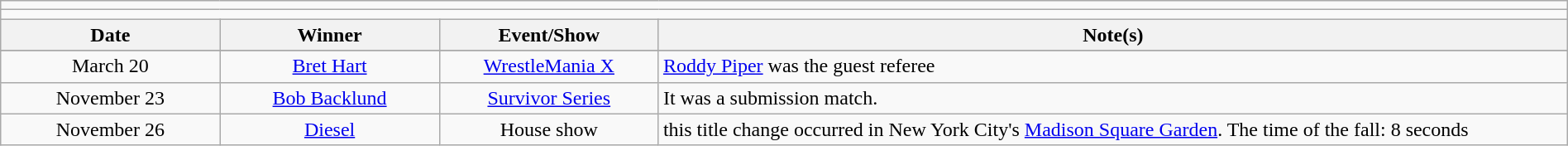<table class="wikitable" style="text-align:center; width:100%;">
<tr>
<td colspan="5"></td>
</tr>
<tr>
<td colspan="5"><strong></strong></td>
</tr>
<tr>
<th width="14%">Date</th>
<th width="14%">Winner</th>
<th width="14%">Event/Show</th>
<th width="58%">Note(s)</th>
</tr>
<tr>
</tr>
<tr>
<td>March 20</td>
<td><a href='#'>Bret Hart</a></td>
<td><a href='#'>WrestleMania X</a></td>
<td align="left"><a href='#'>Roddy Piper</a> was the guest referee</td>
</tr>
<tr>
<td>November 23</td>
<td><a href='#'>Bob Backlund</a></td>
<td><a href='#'>Survivor Series</a></td>
<td align="left">It was a submission match.</td>
</tr>
<tr>
<td>November 26</td>
<td><a href='#'>Diesel</a></td>
<td>House show</td>
<td align="left">this title change occurred in New York City's <a href='#'>Madison Square Garden</a>. The time of the fall: 8 seconds</td>
</tr>
</table>
